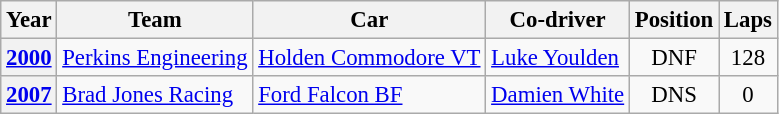<table class="wikitable" style="font-size: 95%;">
<tr>
<th>Year</th>
<th>Team</th>
<th>Car</th>
<th>Co-driver</th>
<th>Position</th>
<th>Laps</th>
</tr>
<tr>
<th><a href='#'>2000</a></th>
<td><a href='#'>Perkins Engineering</a></td>
<td><a href='#'>Holden Commodore VT</a></td>
<td> <a href='#'>Luke Youlden</a></td>
<td align=center>DNF</td>
<td align=center>128</td>
</tr>
<tr>
<th><a href='#'>2007</a></th>
<td><a href='#'>Brad Jones Racing</a></td>
<td><a href='#'>Ford Falcon BF</a></td>
<td> <a href='#'>Damien White</a></td>
<td align=center>DNS</td>
<td align=center>0</td>
</tr>
</table>
